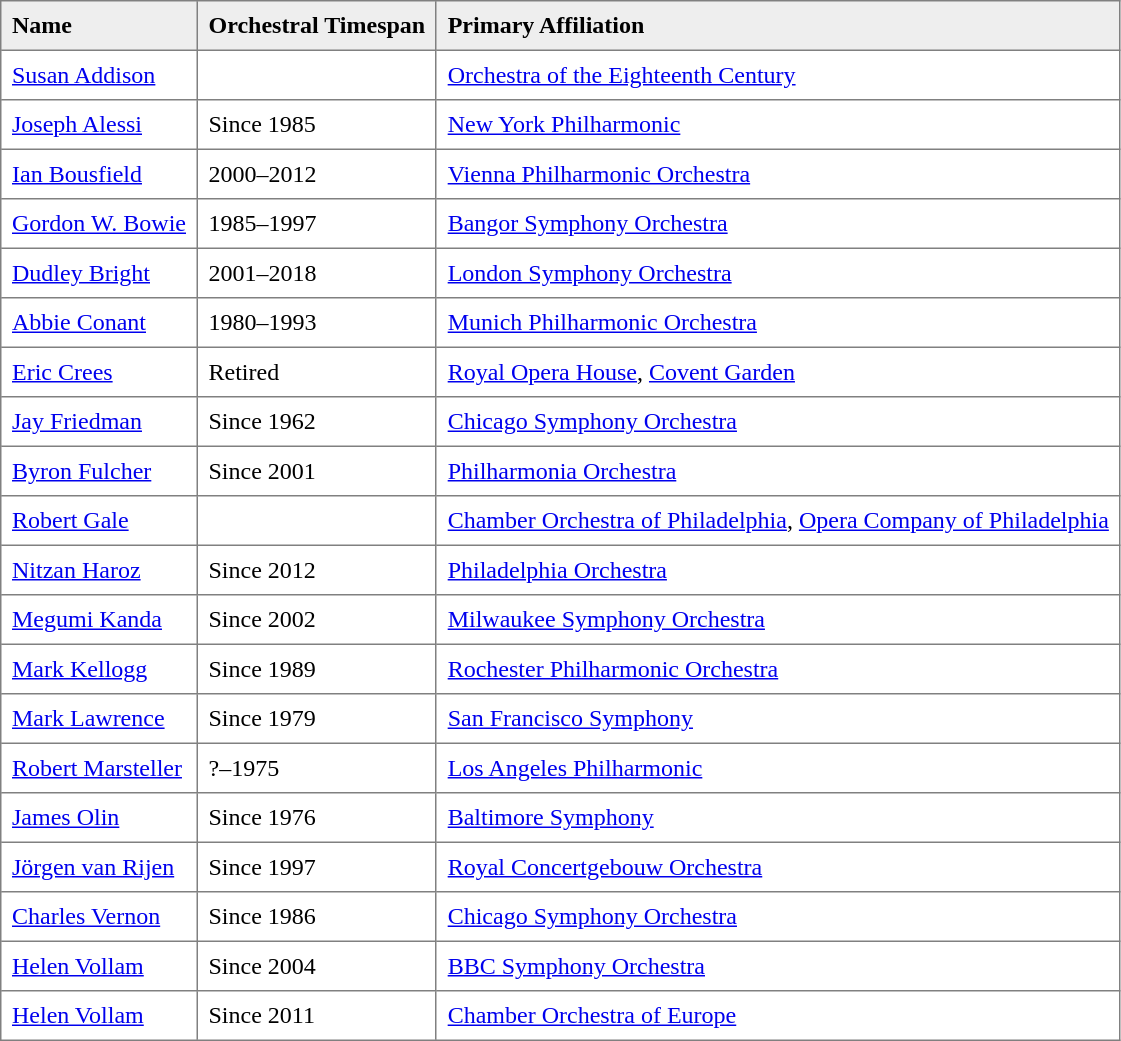<table border="1" cellpadding="7" style="text-align: left; border: 1px solid gray; border-collapse: collapse;">
<tr style="background: #eeeeee;">
<th>Name</th>
<th>Orchestral Timespan</th>
<th>Primary Affiliation</th>
</tr>
<tr>
<td><a href='#'>Susan Addison</a></td>
<td></td>
<td><a href='#'>Orchestra of the Eighteenth Century</a></td>
</tr>
<tr>
<td><a href='#'>Joseph Alessi</a></td>
<td>Since 1985</td>
<td><a href='#'>New York Philharmonic</a></td>
</tr>
<tr>
<td><a href='#'>Ian Bousfield</a></td>
<td>2000–2012</td>
<td><a href='#'>Vienna Philharmonic Orchestra</a></td>
</tr>
<tr>
<td><a href='#'>Gordon W. Bowie</a></td>
<td>1985–1997</td>
<td><a href='#'>Bangor Symphony Orchestra</a></td>
</tr>
<tr>
<td><a href='#'>Dudley Bright</a></td>
<td>2001–2018</td>
<td><a href='#'>London Symphony Orchestra</a></td>
</tr>
<tr>
<td><a href='#'>Abbie Conant</a></td>
<td>1980–1993</td>
<td><a href='#'>Munich Philharmonic Orchestra</a></td>
</tr>
<tr>
<td><a href='#'>Eric Crees</a></td>
<td>Retired</td>
<td><a href='#'>Royal Opera House</a>, <a href='#'>Covent Garden</a></td>
</tr>
<tr>
<td><a href='#'>Jay Friedman</a></td>
<td>Since 1962</td>
<td><a href='#'>Chicago Symphony Orchestra</a></td>
</tr>
<tr>
<td><a href='#'>Byron Fulcher</a></td>
<td>Since 2001</td>
<td><a href='#'>Philharmonia Orchestra</a></td>
</tr>
<tr>
<td><a href='#'>Robert Gale</a></td>
<td></td>
<td><a href='#'>Chamber Orchestra of Philadelphia</a>, <a href='#'>Opera Company of Philadelphia</a></td>
</tr>
<tr>
<td><a href='#'>Nitzan Haroz</a></td>
<td>Since 2012</td>
<td><a href='#'>Philadelphia Orchestra</a></td>
</tr>
<tr>
<td><a href='#'>Megumi Kanda</a></td>
<td>Since 2002</td>
<td><a href='#'>Milwaukee Symphony Orchestra</a></td>
</tr>
<tr>
<td><a href='#'>Mark Kellogg</a></td>
<td>Since 1989</td>
<td><a href='#'>Rochester Philharmonic Orchestra</a></td>
</tr>
<tr>
<td><a href='#'>Mark Lawrence</a></td>
<td>Since 1979</td>
<td><a href='#'>San Francisco Symphony</a></td>
</tr>
<tr>
<td><a href='#'>Robert Marsteller</a></td>
<td>?–1975</td>
<td><a href='#'>Los Angeles Philharmonic</a></td>
</tr>
<tr>
<td><a href='#'>James Olin</a></td>
<td>Since 1976</td>
<td><a href='#'>Baltimore Symphony</a></td>
</tr>
<tr>
<td><a href='#'>Jörgen van Rijen</a></td>
<td>Since 1997</td>
<td><a href='#'>Royal Concertgebouw Orchestra</a></td>
</tr>
<tr>
<td><a href='#'>Charles Vernon</a></td>
<td>Since 1986</td>
<td><a href='#'>Chicago Symphony Orchestra</a></td>
</tr>
<tr>
<td><a href='#'>Helen Vollam</a></td>
<td>Since 2004</td>
<td><a href='#'>BBC Symphony Orchestra</a></td>
</tr>
<tr>
<td><a href='#'>Helen Vollam</a></td>
<td>Since 2011</td>
<td><a href='#'>Chamber Orchestra of Europe</a></td>
</tr>
</table>
